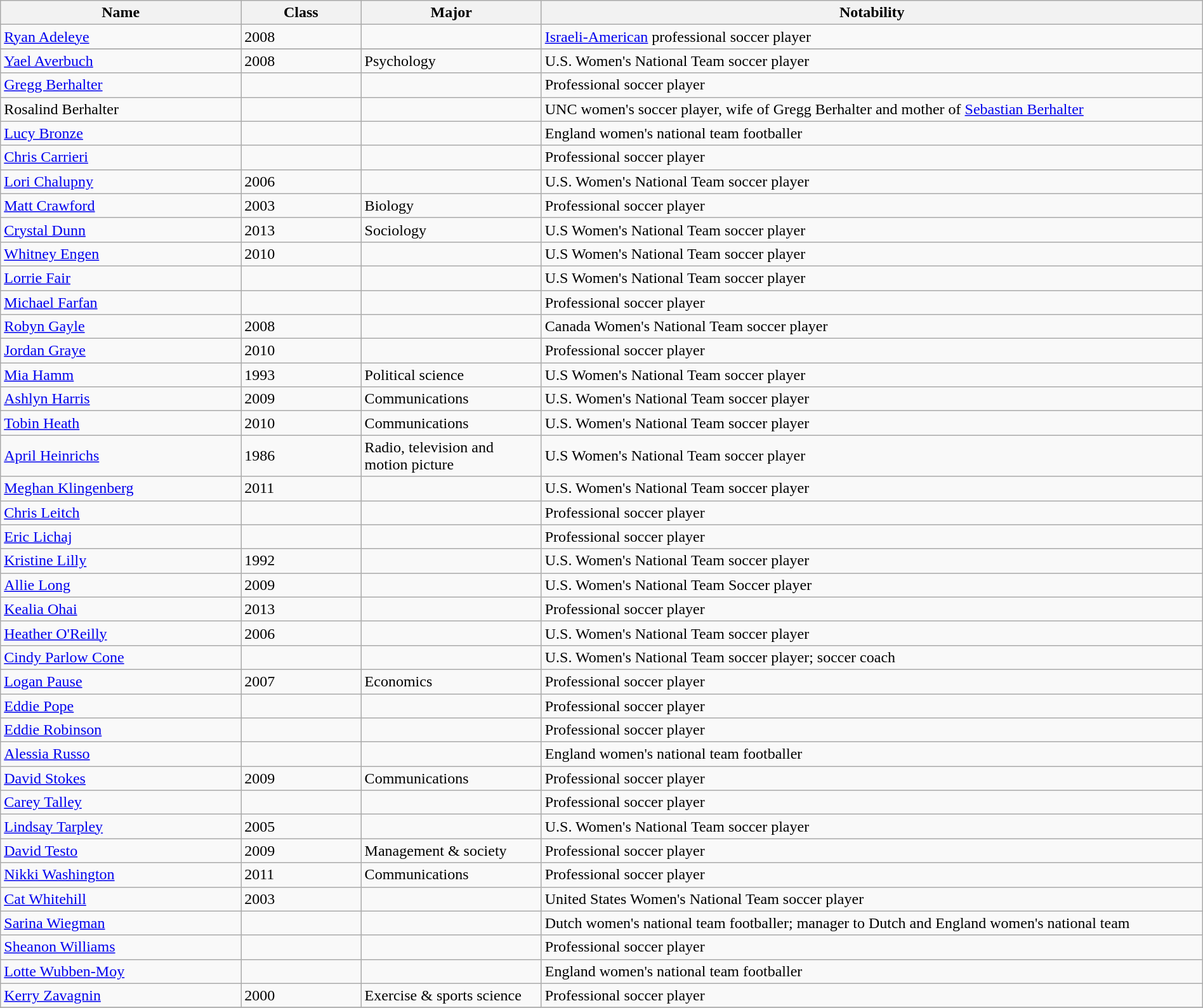<table class="wikitable" width="100%">
<tr>
<th width="20%">Name</th>
<th width="10%">Class</th>
<th width="15%">Major</th>
<th width="55%">Notability</th>
</tr>
<tr>
<td><a href='#'>Ryan Adeleye</a></td>
<td>2008</td>
<td></td>
<td><a href='#'>Israeli-American</a> professional soccer player</td>
</tr>
<tr>
</tr>
<tr>
<td><a href='#'>Yael Averbuch</a></td>
<td>2008</td>
<td>Psychology</td>
<td>U.S. Women's National Team soccer player</td>
</tr>
<tr>
<td><a href='#'>Gregg Berhalter</a></td>
<td></td>
<td></td>
<td>Professional soccer player</td>
</tr>
<tr>
<td>Rosalind Berhalter</td>
<td></td>
<td></td>
<td>UNC women's soccer player, wife of Gregg Berhalter and mother of <a href='#'>Sebastian Berhalter</a></td>
</tr>
<tr>
<td><a href='#'>Lucy Bronze</a></td>
<td></td>
<td></td>
<td>England women's national team footballer</td>
</tr>
<tr>
<td><a href='#'>Chris Carrieri</a></td>
<td></td>
<td></td>
<td>Professional soccer player</td>
</tr>
<tr>
<td><a href='#'>Lori Chalupny</a></td>
<td>2006</td>
<td></td>
<td>U.S. Women's National Team soccer player</td>
</tr>
<tr>
<td><a href='#'>Matt Crawford</a></td>
<td>2003</td>
<td>Biology</td>
<td>Professional soccer player</td>
</tr>
<tr>
<td><a href='#'>Crystal Dunn</a></td>
<td>2013</td>
<td>Sociology</td>
<td>U.S Women's National Team soccer player</td>
</tr>
<tr>
<td><a href='#'>Whitney Engen</a></td>
<td>2010</td>
<td></td>
<td>U.S Women's National Team soccer player</td>
</tr>
<tr>
<td><a href='#'>Lorrie Fair</a></td>
<td></td>
<td></td>
<td>U.S Women's National Team soccer player</td>
</tr>
<tr>
<td><a href='#'>Michael Farfan</a></td>
<td></td>
<td></td>
<td>Professional soccer player</td>
</tr>
<tr>
<td><a href='#'>Robyn Gayle</a></td>
<td>2008</td>
<td></td>
<td>Canada Women's National Team soccer player</td>
</tr>
<tr>
<td><a href='#'>Jordan Graye</a></td>
<td>2010</td>
<td></td>
<td>Professional soccer player</td>
</tr>
<tr>
<td><a href='#'>Mia Hamm</a></td>
<td>1993</td>
<td>Political science</td>
<td>U.S Women's National Team soccer player</td>
</tr>
<tr>
<td><a href='#'>Ashlyn Harris</a></td>
<td>2009</td>
<td>Communications</td>
<td>U.S. Women's National Team soccer player</td>
</tr>
<tr>
<td><a href='#'>Tobin Heath</a></td>
<td>2010</td>
<td>Communications</td>
<td>U.S. Women's National Team soccer player</td>
</tr>
<tr>
<td><a href='#'>April Heinrichs</a></td>
<td>1986</td>
<td>Radio, television and motion picture</td>
<td>U.S Women's National Team soccer player</td>
</tr>
<tr>
<td><a href='#'>Meghan Klingenberg</a></td>
<td>2011</td>
<td></td>
<td>U.S. Women's National Team soccer player</td>
</tr>
<tr>
<td><a href='#'>Chris Leitch</a></td>
<td></td>
<td></td>
<td>Professional soccer player</td>
</tr>
<tr>
<td><a href='#'>Eric Lichaj</a></td>
<td></td>
<td></td>
<td>Professional soccer player</td>
</tr>
<tr>
<td><a href='#'>Kristine Lilly</a></td>
<td>1992</td>
<td></td>
<td>U.S. Women's National Team soccer player</td>
</tr>
<tr>
<td><a href='#'>Allie Long</a></td>
<td>2009</td>
<td></td>
<td>U.S. Women's National Team Soccer player</td>
</tr>
<tr>
<td><a href='#'>Kealia Ohai</a></td>
<td>2013</td>
<td></td>
<td>Professional soccer player</td>
</tr>
<tr>
<td><a href='#'>Heather O'Reilly</a></td>
<td>2006</td>
<td></td>
<td>U.S. Women's National Team soccer player</td>
</tr>
<tr>
<td><a href='#'>Cindy Parlow Cone</a></td>
<td></td>
<td></td>
<td>U.S. Women's National Team soccer player; soccer coach</td>
</tr>
<tr>
<td><a href='#'>Logan Pause</a></td>
<td>2007</td>
<td>Economics</td>
<td>Professional soccer player</td>
</tr>
<tr>
<td><a href='#'>Eddie Pope</a></td>
<td></td>
<td></td>
<td>Professional soccer player</td>
</tr>
<tr>
<td><a href='#'>Eddie Robinson</a></td>
<td></td>
<td></td>
<td>Professional soccer player</td>
</tr>
<tr>
<td><a href='#'>Alessia Russo</a></td>
<td></td>
<td></td>
<td>England women's national team footballer</td>
</tr>
<tr>
<td><a href='#'>David Stokes</a></td>
<td>2009</td>
<td>Communications</td>
<td>Professional soccer player</td>
</tr>
<tr>
<td><a href='#'>Carey Talley</a></td>
<td></td>
<td></td>
<td>Professional soccer player</td>
</tr>
<tr>
<td><a href='#'>Lindsay Tarpley</a></td>
<td>2005</td>
<td></td>
<td>U.S. Women's National Team soccer player</td>
</tr>
<tr>
<td><a href='#'>David Testo</a></td>
<td>2009</td>
<td>Management & society</td>
<td>Professional soccer player</td>
</tr>
<tr>
<td><a href='#'>Nikki Washington</a></td>
<td>2011</td>
<td>Communications</td>
<td>Professional soccer player</td>
</tr>
<tr>
<td><a href='#'>Cat Whitehill</a></td>
<td>2003</td>
<td></td>
<td>United States Women's National Team soccer player</td>
</tr>
<tr>
<td><a href='#'>Sarina Wiegman</a></td>
<td></td>
<td></td>
<td>Dutch women's national team footballer; manager to Dutch and England women's national team</td>
</tr>
<tr>
<td><a href='#'>Sheanon Williams</a></td>
<td></td>
<td></td>
<td>Professional soccer player</td>
</tr>
<tr>
<td><a href='#'>Lotte Wubben-Moy</a></td>
<td></td>
<td></td>
<td>England women's national team footballer</td>
</tr>
<tr>
<td><a href='#'>Kerry Zavagnin</a></td>
<td>2000</td>
<td>Exercise & sports science</td>
<td>Professional soccer player</td>
</tr>
<tr>
</tr>
<tr>
</tr>
</table>
